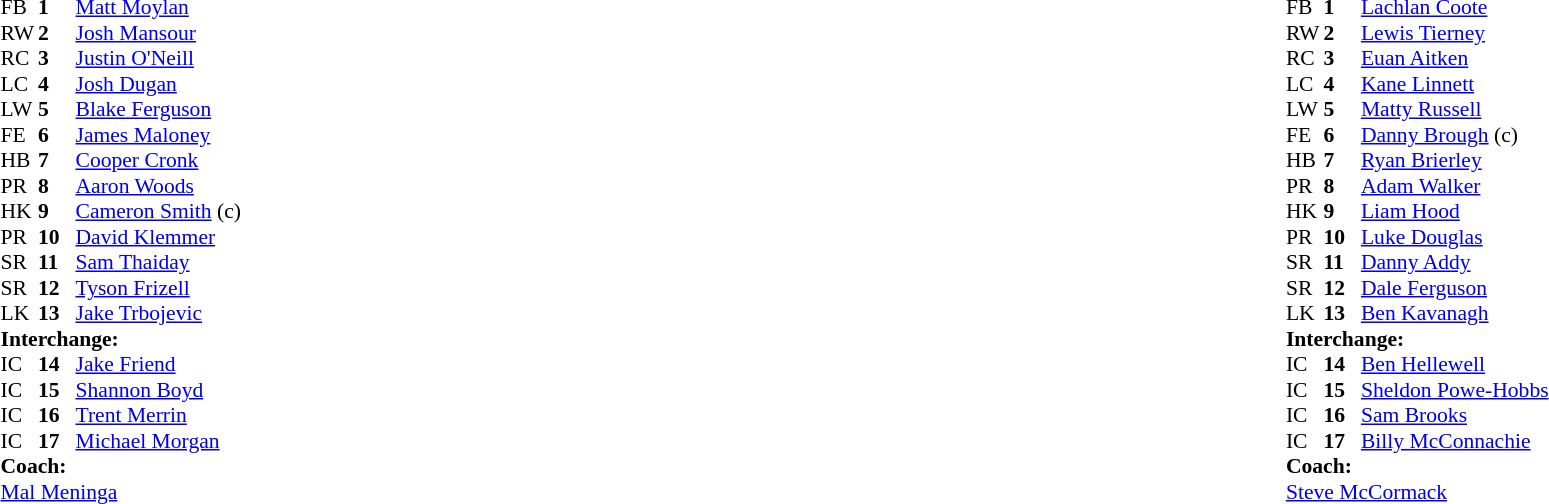<table width="100%">
<tr>
<td valign="top" width="50%"><br><table style="font-size: 90%" cellspacing="0" cellpadding="0">
<tr>
<th width="25"></th>
<th width="25"></th>
</tr>
<tr>
<td>FB</td>
<td><strong>1</strong></td>
<td> <a href='#'>Matt Moylan</a></td>
</tr>
<tr>
<td>RW</td>
<td><strong>2</strong></td>
<td> <a href='#'>Josh Mansour</a></td>
</tr>
<tr>
<td>RC</td>
<td><strong>3</strong></td>
<td> <a href='#'>Justin O'Neill</a></td>
</tr>
<tr>
<td>LC</td>
<td><strong>4</strong></td>
<td> <a href='#'>Josh Dugan</a></td>
</tr>
<tr>
<td>LW</td>
<td><strong>5</strong></td>
<td> <a href='#'>Blake Ferguson</a></td>
</tr>
<tr>
<td>FE</td>
<td><strong>6</strong></td>
<td> <a href='#'>James Maloney</a></td>
</tr>
<tr>
<td>HB</td>
<td><strong>7</strong></td>
<td> <a href='#'>Cooper Cronk</a></td>
</tr>
<tr>
<td>PR</td>
<td><strong>8</strong></td>
<td> <a href='#'>Aaron Woods</a></td>
</tr>
<tr>
<td>HK</td>
<td><strong>9</strong></td>
<td> <a href='#'>Cameron Smith</a> (c)</td>
</tr>
<tr>
<td>PR</td>
<td><strong>10</strong></td>
<td> <a href='#'>David Klemmer</a></td>
</tr>
<tr>
<td>SR</td>
<td><strong>11</strong></td>
<td> <a href='#'>Sam Thaiday</a></td>
</tr>
<tr>
<td>SR</td>
<td><strong>12</strong></td>
<td> <a href='#'>Tyson Frizell</a></td>
</tr>
<tr>
<td>LK</td>
<td><strong>13</strong></td>
<td> <a href='#'>Jake Trbojevic</a></td>
</tr>
<tr>
<td colspan=3><strong>Interchange:</strong></td>
</tr>
<tr>
<td>IC</td>
<td><strong>14</strong></td>
<td> <a href='#'>Jake Friend</a></td>
</tr>
<tr>
<td>IC</td>
<td><strong>15</strong></td>
<td> <a href='#'>Shannon Boyd</a></td>
</tr>
<tr>
<td>IC</td>
<td><strong>16</strong></td>
<td> <a href='#'>Trent Merrin</a></td>
</tr>
<tr>
<td>IC</td>
<td><strong>17</strong></td>
<td> <a href='#'>Michael Morgan</a></td>
</tr>
<tr>
<td colspan=3><strong>Coach:</strong></td>
</tr>
<tr>
<td colspan="4"> <a href='#'>Mal Meninga</a></td>
</tr>
</table>
</td>
<td valign="top" width="50%"><br><table style="font-size: 90%" cellspacing="0" cellpadding="0" align="center">
<tr>
<th width="25"></th>
<th width="25"></th>
</tr>
<tr>
<td>FB</td>
<td><strong>1</strong></td>
<td> <a href='#'>Lachlan Coote</a></td>
</tr>
<tr>
<td>RW</td>
<td><strong>2</strong></td>
<td> <a href='#'>Lewis Tierney</a></td>
</tr>
<tr>
<td>RC</td>
<td><strong>3</strong></td>
<td> <a href='#'>Euan Aitken</a></td>
</tr>
<tr>
<td>LC</td>
<td><strong>4</strong></td>
<td> <a href='#'>Kane Linnett</a></td>
</tr>
<tr>
<td>LW</td>
<td><strong>5</strong></td>
<td> <a href='#'>Matty Russell</a></td>
</tr>
<tr>
<td>FE</td>
<td><strong>6</strong></td>
<td> <a href='#'>Danny Brough</a> (c)</td>
</tr>
<tr>
<td>HB</td>
<td><strong>7</strong></td>
<td> <a href='#'>Ryan Brierley</a></td>
</tr>
<tr>
<td>PR</td>
<td><strong>8</strong></td>
<td> <a href='#'>Adam Walker</a></td>
</tr>
<tr>
<td>HK</td>
<td><strong>9</strong></td>
<td> <a href='#'>Liam Hood</a></td>
</tr>
<tr>
<td>PR</td>
<td><strong>10</strong></td>
<td> <a href='#'>Luke Douglas</a></td>
</tr>
<tr>
<td>SR</td>
<td><strong>11</strong></td>
<td> <a href='#'>Danny Addy</a></td>
</tr>
<tr>
<td>SR</td>
<td><strong>12</strong></td>
<td> <a href='#'>Dale Ferguson</a></td>
</tr>
<tr>
<td>LK</td>
<td><strong>13</strong></td>
<td> <a href='#'>Ben Kavanagh</a></td>
</tr>
<tr>
<td colspan=3><strong>Interchange:</strong></td>
</tr>
<tr>
<td>IC</td>
<td><strong>14</strong></td>
<td> <a href='#'>Ben Hellewell</a></td>
</tr>
<tr>
<td>IC</td>
<td><strong>15</strong></td>
<td> <a href='#'>Sheldon Powe-Hobbs</a></td>
</tr>
<tr>
<td>IC</td>
<td><strong>16</strong></td>
<td> <a href='#'>Sam Brooks</a></td>
</tr>
<tr>
<td>IC</td>
<td><strong>17</strong></td>
<td> <a href='#'>Billy McConnachie</a></td>
</tr>
<tr>
<td colspan=3><strong>Coach:</strong></td>
</tr>
<tr>
<td colspan="4"> <a href='#'>Steve McCormack</a></td>
</tr>
</table>
</td>
</tr>
</table>
